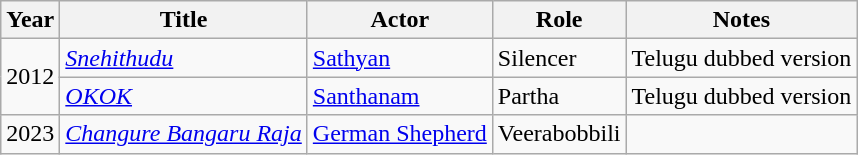<table class="wikitable">
<tr>
<th>Year</th>
<th>Title</th>
<th>Actor</th>
<th>Role</th>
<th>Notes</th>
</tr>
<tr>
<td rowspan="2">2012</td>
<td><em><a href='#'>Snehithudu</a></em></td>
<td><a href='#'>Sathyan</a></td>
<td>Silencer</td>
<td>Telugu dubbed version</td>
</tr>
<tr>
<td><em><a href='#'>OKOK</a></em></td>
<td><a href='#'>Santhanam</a></td>
<td>Partha</td>
<td>Telugu dubbed version</td>
</tr>
<tr>
<td>2023</td>
<td><em><a href='#'>Changure Bangaru Raja</a></em></td>
<td><a href='#'>German Shepherd</a></td>
<td>Veerabobbili</td>
<td></td>
</tr>
</table>
